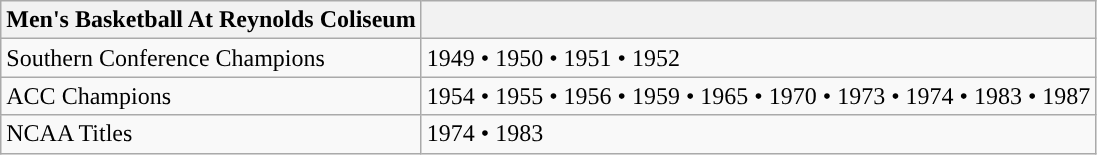<table class="wikitable">
<tr>
<th>Men's Basketball At Reynolds Coliseum</th>
<th></th>
</tr>
<tr>
<td>Southern Conference Champions</td>
<td>1949 • 1950 • 1951 • 1952</td>
</tr>
<tr>
<td>ACC Champions</td>
<td>1954 • 1955 • 1956 • 1959 • 1965 • 1970 • 1973 • 1974 • 1983 • 1987</td>
</tr>
<tr>
<td>NCAA Titles</td>
<td>1974 • 1983</td>
</tr>
</table>
